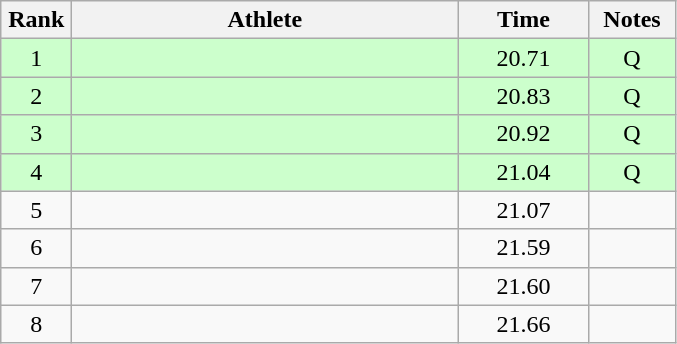<table class="wikitable" style="text-align:center">
<tr>
<th width=40>Rank</th>
<th width=250>Athlete</th>
<th width=80>Time</th>
<th width=50>Notes</th>
</tr>
<tr bgcolor="ccffcc">
<td>1</td>
<td align=left></td>
<td>20.71</td>
<td>Q</td>
</tr>
<tr bgcolor="ccffcc">
<td>2</td>
<td align=left></td>
<td>20.83</td>
<td>Q</td>
</tr>
<tr bgcolor="ccffcc">
<td>3</td>
<td align=left></td>
<td>20.92</td>
<td>Q</td>
</tr>
<tr bgcolor="ccffcc">
<td>4</td>
<td align=left></td>
<td>21.04</td>
<td>Q</td>
</tr>
<tr>
<td>5</td>
<td align=left></td>
<td>21.07</td>
<td></td>
</tr>
<tr>
<td>6</td>
<td align=left></td>
<td>21.59</td>
<td></td>
</tr>
<tr>
<td>7</td>
<td align=left></td>
<td>21.60</td>
<td></td>
</tr>
<tr>
<td>8</td>
<td align=left></td>
<td>21.66</td>
<td></td>
</tr>
</table>
